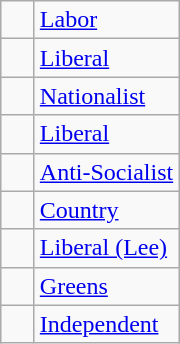<table class="wikitable">
<tr>
<td width=15 > </td>
<td><a href='#'>Labor</a></td>
</tr>
<tr>
<td width=15 > </td>
<td><a href='#'>Liberal</a></td>
</tr>
<tr>
<td width=15 > </td>
<td><a href='#'>Nationalist</a></td>
</tr>
<tr>
<td width=15 > </td>
<td><a href='#'>Liberal</a></td>
</tr>
<tr>
<td width=15 > </td>
<td><a href='#'>Anti-Socialist</a></td>
</tr>
<tr>
<td width=15 > </td>
<td><a href='#'>Country</a></td>
</tr>
<tr>
<td width=15 > </td>
<td><a href='#'>Liberal (Lee)</a></td>
</tr>
<tr>
<td width=15 > </td>
<td><a href='#'>Greens</a></td>
</tr>
<tr>
<td width=15 > </td>
<td><a href='#'>Independent</a></td>
</tr>
</table>
